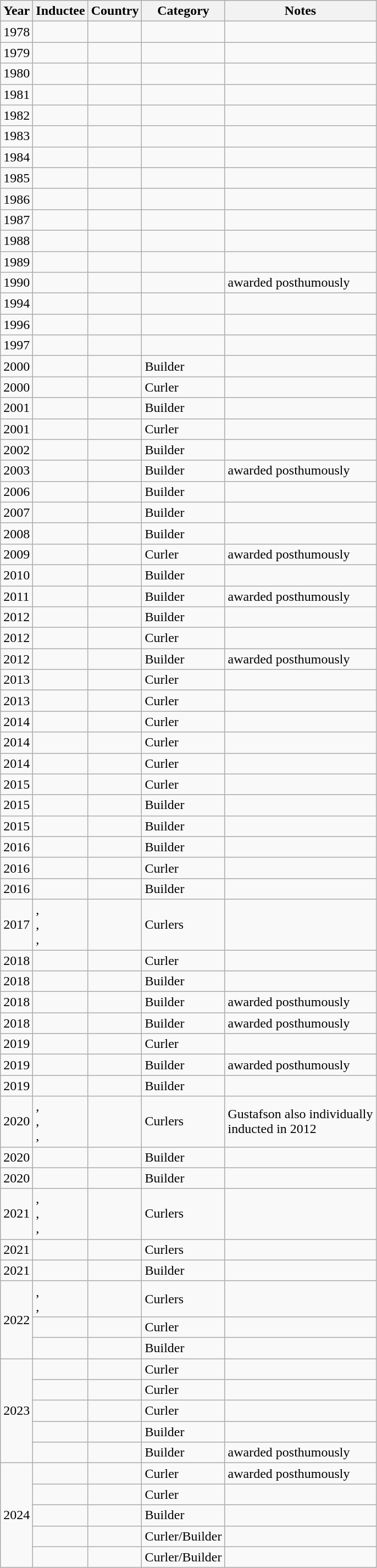<table class="wikitable sortable">
<tr>
<th>Year</th>
<th>Inductee</th>
<th>Country</th>
<th>Category</th>
<th>Notes</th>
</tr>
<tr>
<td>1978</td>
<td></td>
<td></td>
<td></td>
<td></td>
</tr>
<tr>
<td>1979</td>
<td></td>
<td></td>
<td></td>
<td></td>
</tr>
<tr>
<td>1980</td>
<td></td>
<td></td>
<td></td>
<td></td>
</tr>
<tr>
<td>1981</td>
<td></td>
<td></td>
<td></td>
<td></td>
</tr>
<tr>
<td>1982</td>
<td></td>
<td></td>
<td></td>
<td></td>
</tr>
<tr>
<td>1983</td>
<td></td>
<td></td>
<td></td>
<td></td>
</tr>
<tr>
<td>1984</td>
<td></td>
<td></td>
<td></td>
<td></td>
</tr>
<tr>
<td>1985</td>
<td></td>
<td></td>
<td></td>
<td></td>
</tr>
<tr>
<td>1986</td>
<td></td>
<td></td>
<td></td>
<td></td>
</tr>
<tr>
<td>1987</td>
<td></td>
<td></td>
<td></td>
<td></td>
</tr>
<tr>
<td>1988</td>
<td></td>
<td></td>
<td></td>
<td></td>
</tr>
<tr>
<td>1989</td>
<td></td>
<td></td>
<td></td>
<td></td>
</tr>
<tr>
<td>1990</td>
<td></td>
<td></td>
<td></td>
<td>awarded posthumously</td>
</tr>
<tr>
<td>1994</td>
<td></td>
<td></td>
<td></td>
<td></td>
</tr>
<tr>
<td>1996</td>
<td></td>
<td></td>
<td></td>
<td></td>
</tr>
<tr>
<td>1997</td>
<td></td>
<td></td>
<td></td>
<td></td>
</tr>
<tr>
<td>2000</td>
<td></td>
<td></td>
<td>Builder</td>
<td></td>
</tr>
<tr>
<td>2000</td>
<td></td>
<td></td>
<td>Curler</td>
<td></td>
</tr>
<tr>
<td>2001</td>
<td></td>
<td></td>
<td>Builder</td>
<td></td>
</tr>
<tr>
<td>2001</td>
<td></td>
<td></td>
<td>Curler</td>
<td></td>
</tr>
<tr>
<td>2002</td>
<td></td>
<td></td>
<td>Builder</td>
<td></td>
</tr>
<tr>
<td>2003</td>
<td></td>
<td></td>
<td>Builder</td>
<td>awarded posthumously</td>
</tr>
<tr>
<td>2006</td>
<td></td>
<td></td>
<td>Builder</td>
<td></td>
</tr>
<tr>
<td>2007</td>
<td></td>
<td></td>
<td>Builder</td>
<td></td>
</tr>
<tr>
<td>2008</td>
<td></td>
<td></td>
<td>Builder</td>
<td></td>
</tr>
<tr>
<td>2009</td>
<td></td>
<td></td>
<td>Curler</td>
<td>awarded posthumously</td>
</tr>
<tr>
<td>2010</td>
<td></td>
<td></td>
<td>Builder</td>
<td></td>
</tr>
<tr>
<td>2011</td>
<td></td>
<td></td>
<td>Builder</td>
<td>awarded posthumously</td>
</tr>
<tr>
<td>2012</td>
<td></td>
<td></td>
<td>Builder</td>
<td></td>
</tr>
<tr>
<td>2012</td>
<td></td>
<td></td>
<td>Curler</td>
<td></td>
</tr>
<tr>
<td>2012</td>
<td></td>
<td></td>
<td>Builder</td>
<td>awarded posthumously</td>
</tr>
<tr>
<td>2013</td>
<td></td>
<td></td>
<td>Curler</td>
<td></td>
</tr>
<tr>
<td>2013</td>
<td></td>
<td></td>
<td>Curler</td>
<td></td>
</tr>
<tr>
<td>2014</td>
<td></td>
<td></td>
<td>Curler</td>
<td></td>
</tr>
<tr>
<td>2014</td>
<td></td>
<td></td>
<td>Curler</td>
<td></td>
</tr>
<tr>
<td>2014</td>
<td></td>
<td></td>
<td>Curler</td>
<td></td>
</tr>
<tr>
<td>2015</td>
<td></td>
<td></td>
<td>Curler</td>
<td></td>
</tr>
<tr>
<td>2015</td>
<td></td>
<td></td>
<td>Builder</td>
<td></td>
</tr>
<tr>
<td>2015</td>
<td></td>
<td></td>
<td>Builder</td>
<td></td>
</tr>
<tr>
<td>2016</td>
<td></td>
<td></td>
<td>Builder</td>
<td></td>
</tr>
<tr>
<td>2016</td>
<td></td>
<td></td>
<td>Curler</td>
<td></td>
</tr>
<tr>
<td>2016</td>
<td></td>
<td></td>
<td>Builder</td>
<td></td>
</tr>
<tr>
<td>2017</td>
<td>,<br>,<br>,<br></td>
<td></td>
<td>Curlers</td>
<td></td>
</tr>
<tr>
<td>2018</td>
<td></td>
<td></td>
<td>Curler</td>
<td></td>
</tr>
<tr>
<td>2018</td>
<td></td>
<td></td>
<td>Builder</td>
<td></td>
</tr>
<tr>
<td>2018</td>
<td></td>
<td></td>
<td>Builder</td>
<td>awarded posthumously</td>
</tr>
<tr>
<td>2018</td>
<td></td>
<td></td>
<td>Builder</td>
<td>awarded posthumously</td>
</tr>
<tr>
<td>2019</td>
<td></td>
<td></td>
<td>Curler</td>
<td></td>
</tr>
<tr>
<td>2019</td>
<td></td>
<td></td>
<td>Builder</td>
<td>awarded posthumously</td>
</tr>
<tr>
<td>2019</td>
<td></td>
<td></td>
<td>Builder</td>
<td></td>
</tr>
<tr>
<td>2020</td>
<td>,<br>,<br>,<br></td>
<td></td>
<td>Curlers</td>
<td>Gustafson also individually<br>inducted in 2012</td>
</tr>
<tr>
<td>2020</td>
<td></td>
<td></td>
<td>Builder</td>
<td></td>
</tr>
<tr>
<td>2020</td>
<td></td>
<td></td>
<td>Builder</td>
<td></td>
</tr>
<tr>
<td>2021</td>
<td>,<br> ,<br> ,<br> </td>
<td></td>
<td>Curlers</td>
<td></td>
</tr>
<tr>
<td>2021</td>
<td></td>
<td></td>
<td>Curlers</td>
<td></td>
</tr>
<tr>
<td>2021</td>
<td></td>
<td></td>
<td>Builder</td>
<td></td>
</tr>
<tr>
<td rowspan=3>2022</td>
<td>,<br>,<br></td>
<td></td>
<td>Curlers</td>
<td></td>
</tr>
<tr>
<td></td>
<td></td>
<td>Curler</td>
<td></td>
</tr>
<tr>
<td></td>
<td></td>
<td>Builder</td>
<td></td>
</tr>
<tr>
<td rowspan=5>2023</td>
<td></td>
<td></td>
<td>Curler</td>
<td></td>
</tr>
<tr>
<td></td>
<td></td>
<td>Curler</td>
<td></td>
</tr>
<tr>
<td></td>
<td></td>
<td>Curler</td>
<td></td>
</tr>
<tr>
<td></td>
<td></td>
<td>Builder</td>
<td></td>
</tr>
<tr>
<td></td>
<td></td>
<td>Builder</td>
<td>awarded posthumously</td>
</tr>
<tr>
<td rowspan=5>2024</td>
<td></td>
<td></td>
<td>Curler</td>
<td>awarded posthumously</td>
</tr>
<tr>
<td></td>
<td></td>
<td>Curler</td>
<td></td>
</tr>
<tr>
<td></td>
<td></td>
<td>Builder</td>
<td></td>
</tr>
<tr>
<td></td>
<td></td>
<td>Curler/Builder</td>
<td></td>
</tr>
<tr>
<td></td>
<td></td>
<td>Curler/Builder</td>
<td></td>
</tr>
</table>
